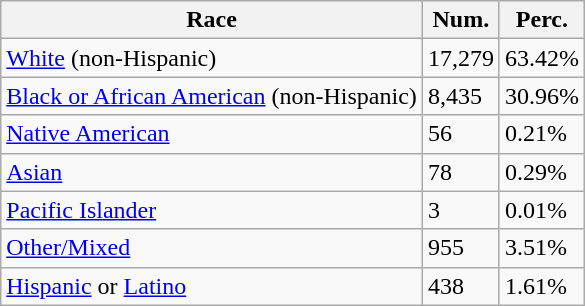<table class="wikitable">
<tr>
<th>Race</th>
<th>Num.</th>
<th>Perc.</th>
</tr>
<tr>
<td><a href='#'>White</a> (non-Hispanic)</td>
<td>17,279</td>
<td>63.42%</td>
</tr>
<tr>
<td><a href='#'>Black or African American</a> (non-Hispanic)</td>
<td>8,435</td>
<td>30.96%</td>
</tr>
<tr>
<td><a href='#'>Native American</a></td>
<td>56</td>
<td>0.21%</td>
</tr>
<tr>
<td><a href='#'>Asian</a></td>
<td>78</td>
<td>0.29%</td>
</tr>
<tr>
<td><a href='#'>Pacific Islander</a></td>
<td>3</td>
<td>0.01%</td>
</tr>
<tr>
<td><a href='#'>Other/Mixed</a></td>
<td>955</td>
<td>3.51%</td>
</tr>
<tr>
<td><a href='#'>Hispanic</a> or <a href='#'>Latino</a></td>
<td>438</td>
<td>1.61%</td>
</tr>
</table>
